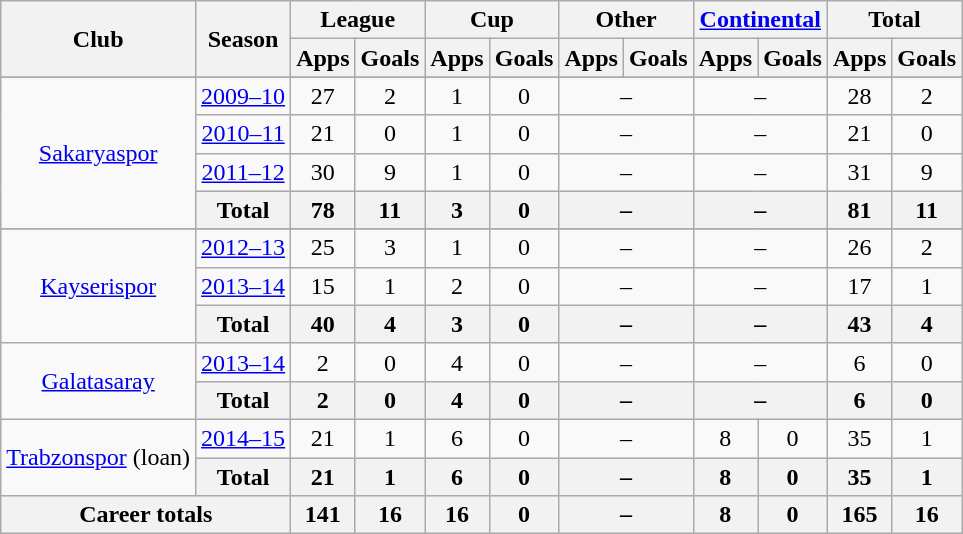<table class="wikitable" style="text-align: center;">
<tr>
<th rowspan="2">Club</th>
<th rowspan="2">Season</th>
<th colspan="2">League</th>
<th colspan="2">Cup</th>
<th colspan="2">Other</th>
<th colspan="2"><a href='#'>Continental</a></th>
<th colspan="2">Total</th>
</tr>
<tr>
<th>Apps</th>
<th>Goals</th>
<th>Apps</th>
<th>Goals</th>
<th>Apps</th>
<th>Goals</th>
<th>Apps</th>
<th>Goals</th>
<th>Apps</th>
<th>Goals</th>
</tr>
<tr>
</tr>
<tr style="text-align:center;">
<td rowspan="4" style="vertical-align:center;"><a href='#'>Sakaryaspor</a></td>
<td><a href='#'>2009–10</a></td>
<td>27</td>
<td>2</td>
<td>1</td>
<td>0</td>
<td colspan="2">–</td>
<td colspan="2">–</td>
<td>28</td>
<td>2</td>
</tr>
<tr>
<td><a href='#'>2010–11</a></td>
<td>21</td>
<td>0</td>
<td>1</td>
<td>0</td>
<td colspan="2">–</td>
<td colspan="2">–</td>
<td>21</td>
<td>0</td>
</tr>
<tr>
<td><a href='#'>2011–12</a></td>
<td>30</td>
<td>9</td>
<td>1</td>
<td>0</td>
<td colspan="2">–</td>
<td colspan="2">–</td>
<td>31</td>
<td>9</td>
</tr>
<tr style="background:lemonchiffon">
<th>Total</th>
<th>78</th>
<th>11</th>
<th>3</th>
<th>0</th>
<th colspan="2">–</th>
<th colspan="2">–</th>
<th>81</th>
<th>11</th>
</tr>
<tr>
</tr>
<tr style="text-align:center;">
<td rowspan="3" style="vertical-align:center;"><a href='#'>Kayserispor</a></td>
<td><a href='#'>2012–13</a></td>
<td>25</td>
<td>3</td>
<td>1</td>
<td>0</td>
<td colspan="2">–</td>
<td colspan="2">–</td>
<td>26</td>
<td>2</td>
</tr>
<tr>
<td><a href='#'>2013–14</a></td>
<td>15</td>
<td>1</td>
<td>2</td>
<td>0</td>
<td colspan="2">–</td>
<td colspan="2">–</td>
<td>17</td>
<td>1</td>
</tr>
<tr style="background:lemonchiffon">
<th>Total</th>
<th>40</th>
<th>4</th>
<th>3</th>
<th>0</th>
<th colspan="2">–</th>
<th colspan="2">–</th>
<th>43</th>
<th>4</th>
</tr>
<tr>
<td rowspan="2" style="vertical-align:center;"><a href='#'>Galatasaray</a></td>
<td><a href='#'>2013–14</a></td>
<td>2</td>
<td>0</td>
<td>4</td>
<td>0</td>
<td colspan="2">–</td>
<td colspan="2">–</td>
<td>6</td>
<td>0</td>
</tr>
<tr style="background:lemonchiffon">
<th>Total</th>
<th>2</th>
<th>0</th>
<th>4</th>
<th>0</th>
<th colspan="2">–</th>
<th colspan="2">–</th>
<th>6</th>
<th>0</th>
</tr>
<tr>
<td rowspan="2" style="vertical-align:center;"><a href='#'>Trabzonspor</a> (loan)</td>
<td><a href='#'>2014–15</a></td>
<td>21</td>
<td>1</td>
<td>6</td>
<td>0</td>
<td colspan="2">–</td>
<td>8</td>
<td>0</td>
<td>35</td>
<td>1</td>
</tr>
<tr style="background:lemonchiffon">
<th>Total</th>
<th>21</th>
<th>1</th>
<th>6</th>
<th>0</th>
<th colspan="2">–</th>
<th>8</th>
<th>0</th>
<th>35</th>
<th>1</th>
</tr>
<tr>
<th colspan="2">Career totals</th>
<th>141</th>
<th>16</th>
<th>16</th>
<th>0</th>
<th colspan="2">–</th>
<th>8</th>
<th>0</th>
<th>165</th>
<th>16</th>
</tr>
</table>
